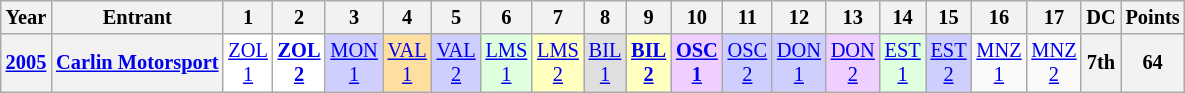<table class="wikitable" style="text-align:center; font-size:85%">
<tr>
<th>Year</th>
<th>Entrant</th>
<th>1</th>
<th>2</th>
<th>3</th>
<th>4</th>
<th>5</th>
<th>6</th>
<th>7</th>
<th>8</th>
<th>9</th>
<th>10</th>
<th>11</th>
<th>12</th>
<th>13</th>
<th>14</th>
<th>15</th>
<th>16</th>
<th>17</th>
<th>DC</th>
<th>Points</th>
</tr>
<tr>
<th><a href='#'>2005</a></th>
<th nowrap><a href='#'>Carlin Motorsport</a></th>
<td style="background:#FFFFFF;"><a href='#'>ZOL<br>1</a><br></td>
<td style="background:#FFFFFF;"><strong><a href='#'>ZOL<br>2</a></strong><br></td>
<td style="background:#CFCFFF;"><a href='#'>MON<br>1</a><br></td>
<td style="background:#FFDF9F;"><a href='#'>VAL<br>1</a><br></td>
<td style="background:#CFCFFF;"><a href='#'>VAL<br>2</a><br></td>
<td style="background:#DFFFDF;"><a href='#'>LMS<br>1</a><br></td>
<td style="background:#FFFFBF;"><a href='#'>LMS<br>2</a><br></td>
<td style="background:#dfdfdf;"><a href='#'>BIL<br>1</a><br></td>
<td style="background:#FFFFBF;"><strong><a href='#'>BIL<br>2</a></strong><br></td>
<td style="background:#EFCFFF;"><strong><a href='#'>OSC<br>1</a></strong><br></td>
<td style="background:#CFCFFF;"><a href='#'>OSC<br>2</a><br></td>
<td style="background:#CFCFFF;"><a href='#'>DON<br>1</a><br></td>
<td style="background:#EFCFFF;"><a href='#'>DON<br>2</a><br></td>
<td style="background:#DFFFDF;"><a href='#'>EST<br>1</a><br></td>
<td style="background:#CFCFFF;"><a href='#'>EST<br>2</a><br></td>
<td><a href='#'>MNZ<br>1</a></td>
<td><a href='#'>MNZ<br>2</a></td>
<th>7th</th>
<th>64</th>
</tr>
</table>
